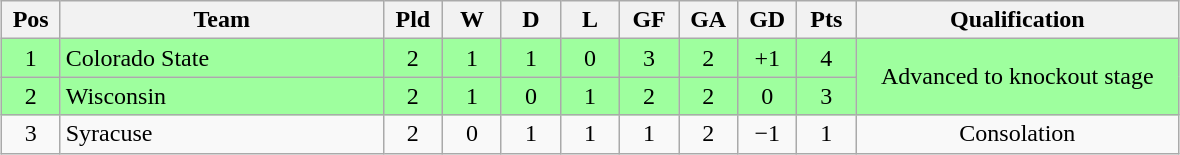<table class="wikitable" style="text-align:center; margin: 1em auto">
<tr>
<th style="width:2em">Pos</th>
<th style="width:13em">Team</th>
<th style="width:2em">Pld</th>
<th style="width:2em">W</th>
<th style="width:2em">D</th>
<th style="width:2em">L</th>
<th style="width:2em">GF</th>
<th style="width:2em">GA</th>
<th style="width:2em">GD</th>
<th style="width:2em">Pts</th>
<th style="width:13em">Qualification</th>
</tr>
<tr bgcolor="#9eff9e">
<td>1</td>
<td style="text-align:left">Colorado State</td>
<td>2</td>
<td>1</td>
<td>1</td>
<td>0</td>
<td>3</td>
<td>2</td>
<td>+1</td>
<td>4</td>
<td rowspan="2">Advanced to knockout stage</td>
</tr>
<tr bgcolor="#9eff9e">
<td>2</td>
<td style="text-align:left">Wisconsin</td>
<td>2</td>
<td>1</td>
<td>0</td>
<td>1</td>
<td>2</td>
<td>2</td>
<td>0</td>
<td>3</td>
</tr>
<tr>
<td>3</td>
<td style="text-align:left">Syracuse</td>
<td>2</td>
<td>0</td>
<td>1</td>
<td>1</td>
<td>1</td>
<td>2</td>
<td>−1</td>
<td>1</td>
<td>Consolation</td>
</tr>
</table>
